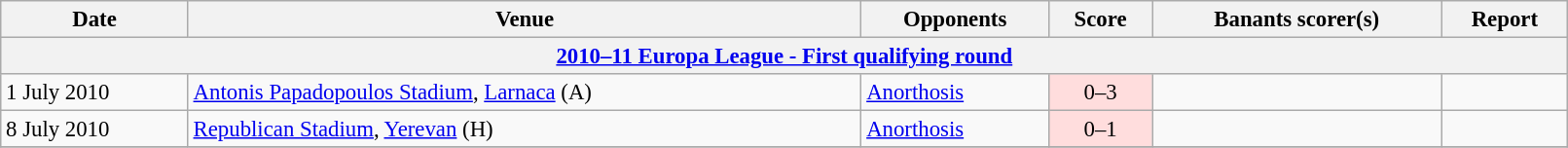<table class="wikitable" width=85%; style="text-align: left; font-size:95%;">
<tr>
<th>Date</th>
<th>Venue</th>
<th>Opponents</th>
<th>Score</th>
<th>Banants scorer(s)</th>
<th>Report</th>
</tr>
<tr>
<th colspan=7><a href='#'>2010–11 Europa League - First qualifying round</a></th>
</tr>
<tr>
<td>1 July 2010</td>
<td><a href='#'>Antonis Papadopoulos Stadium</a>, <a href='#'>Larnaca</a> (A)</td>
<td> <a href='#'>Anorthosis</a></td>
<td align=center bgcolor=ffdddd>0–3</td>
<td></td>
<td></td>
</tr>
<tr>
<td>8 July 2010</td>
<td><a href='#'>Republican Stadium</a>, <a href='#'>Yerevan</a> (H)</td>
<td> <a href='#'>Anorthosis</a></td>
<td align=center bgcolor=ffdddd>0–1</td>
<td></td>
<td></td>
</tr>
<tr>
</tr>
</table>
